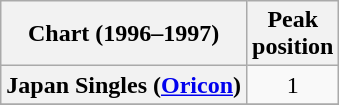<table class="wikitable sortable plainrowheaders" style="text-align:center">
<tr>
<th scope="col">Chart (1996–1997)</th>
<th scope="col">Peak<br>position</th>
</tr>
<tr>
<th scope="row">Japan Singles (<a href='#'>Oricon</a>)</th>
<td>1</td>
</tr>
<tr>
</tr>
</table>
